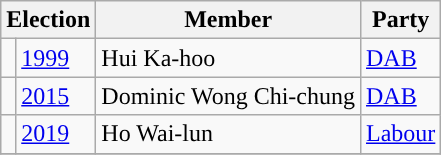<table class="wikitable">
<tr>
<th colspan="2">Election</th>
<th>Member</th>
<th>Party</th>
</tr>
<tr>
<td style="background-color: "></td>
<td><a href='#'>1999</a></td>
<td>Hui Ka-hoo</td>
<td><a href='#'>DAB</a></td>
</tr>
<tr>
<td style="background-color: "></td>
<td><a href='#'>2015</a></td>
<td>Dominic Wong Chi-chung</td>
<td><a href='#'>DAB</a></td>
</tr>
<tr>
<td style="background-color: "></td>
<td><a href='#'>2019</a></td>
<td>Ho Wai-lun</td>
<td><a href='#'>Labour</a></td>
</tr>
<tr>
</tr>
</table>
